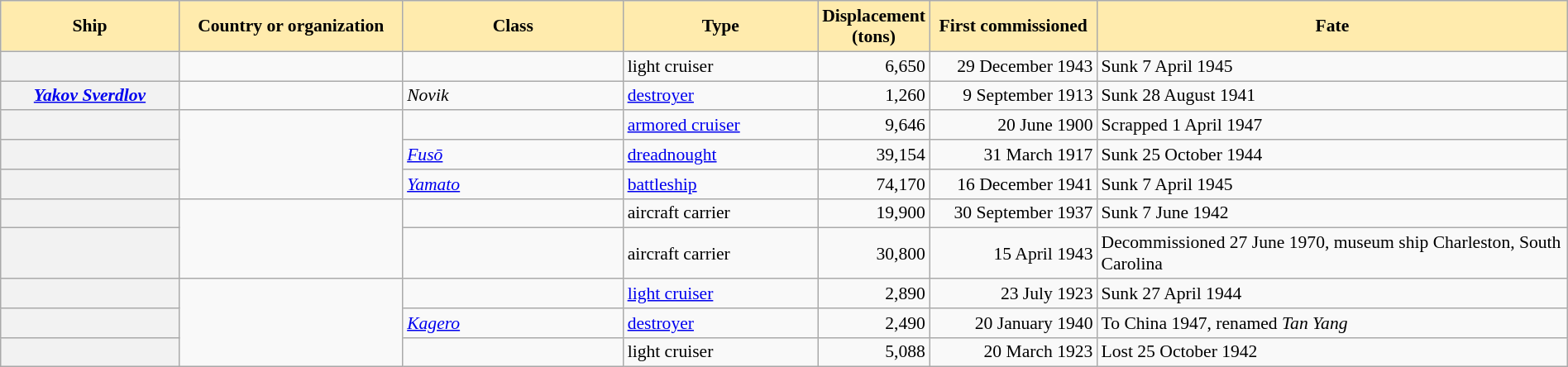<table class="wikitable sortable plainrowheaders" style="width:100%; font-size: 90%">
<tr>
<th scope="col" style="width:12%; background: #ffebad;">Ship</th>
<th scope="col" style="width:15%; background: #ffebad;">Country or organization</th>
<th scope="col" style="width:15%; background: #ffebad;">Class</th>
<th scope="col" style="width:13%; background: #ffebad;">Type</th>
<th scope="col" style="width:2%; background: #ffebad;">Displacement (tons)</th>
<th scope="col" style="width:11%; background: #ffebad;">First commissioned</th>
<th scope="col" style="width:32%; background: #ffebad;">Fate</th>
</tr>
<tr>
<th scope="row"></th>
<td></td>
<td></td>
<td>light cruiser</td>
<td style="text-align:right;">6,650</td>
<td style="text-align:right;">29 December 1943</td>
<td>Sunk 7 April 1945</td>
</tr>
<tr>
<th scope="row"><em><a href='#'>Yakov Sverdlov</a></em></th>
<td></td>
<td><em>Novik</em></td>
<td><a href='#'>destroyer</a></td>
<td style="text-align:right;">1,260</td>
<td style="text-align:right;">9 September 1913</td>
<td>Sunk 28 August 1941</td>
</tr>
<tr>
<th scope="row"></th>
<td rowspan="3"></td>
<td></td>
<td><a href='#'>armored cruiser</a></td>
<td style="text-align:right;">9,646</td>
<td style="text-align:right;">20 June 1900</td>
<td>Scrapped 1 April 1947</td>
</tr>
<tr>
<th scope="row"></th>
<td><a href='#'><em>Fusō</em></a></td>
<td><a href='#'>dreadnought</a></td>
<td style="text-align:right;">39,154</td>
<td style="text-align:right;">31 March 1917</td>
<td>Sunk 25 October 1944</td>
</tr>
<tr>
<th scope="row"></th>
<td><a href='#'><em>Yamato</em></a></td>
<td><a href='#'>battleship</a></td>
<td style="text-align:right;">74,170</td>
<td style="text-align:right;">16 December 1941</td>
<td>Sunk 7 April 1945</td>
</tr>
<tr>
<th scope="row"></th>
<td rowspan="2"></td>
<td></td>
<td>aircraft carrier</td>
<td style="text-align:right;">19,900</td>
<td style="text-align:right;">30 September 1937</td>
<td>Sunk 7 June 1942</td>
</tr>
<tr>
<th scope="row"></th>
<td></td>
<td>aircraft carrier</td>
<td style="text-align:right;">30,800</td>
<td style="text-align:right;">15 April 1943</td>
<td>Decommissioned 27 June 1970, museum ship Charleston, South Carolina</td>
</tr>
<tr>
<th scope="row"></th>
<td rowspan="3"></td>
<td></td>
<td><a href='#'>light cruiser</a></td>
<td style="text-align:right;">2,890</td>
<td style="text-align:right;">23 July 1923</td>
<td>Sunk 27 April 1944</td>
</tr>
<tr>
<th scope="row"></th>
<td><em><a href='#'>Kagero</a></em></td>
<td><a href='#'>destroyer</a></td>
<td style="text-align:right;">2,490</td>
<td style="text-align:right;">20 January 1940</td>
<td>To China 1947, renamed <em>Tan Yang</em></td>
</tr>
<tr>
<th scope="row"></th>
<td></td>
<td>light cruiser</td>
<td style="text-align:right;">5,088</td>
<td style="text-align:right;">20 March 1923</td>
<td>Lost 25 October 1942</td>
</tr>
</table>
